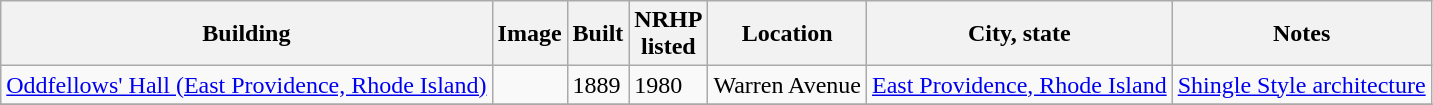<table class="wikitable sortable">
<tr>
<th>Building<br></th>
<th class="unsortable">Image</th>
<th>Built</th>
<th>NRHP<br>listed</th>
<th>Location</th>
<th>City, state</th>
<th class="unsortable">Notes</th>
</tr>
<tr>
<td><a href='#'>Oddfellows' Hall (East Providence, Rhode Island)</a></td>
<td></td>
<td>1889</td>
<td>1980</td>
<td>Warren Avenue<br><small></small></td>
<td><a href='#'>East Providence, Rhode Island</a></td>
<td><a href='#'>Shingle Style architecture</a></td>
</tr>
<tr>
</tr>
</table>
